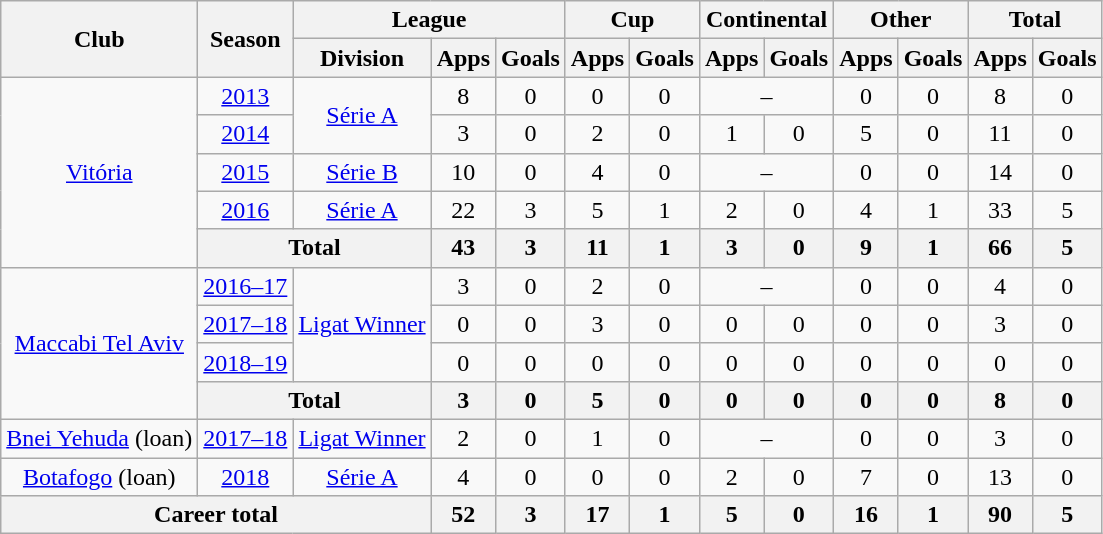<table class="wikitable" style="text-align: center">
<tr>
<th rowspan="2">Club</th>
<th rowspan="2">Season</th>
<th colspan="3">League</th>
<th colspan="2">Cup</th>
<th colspan="2">Continental</th>
<th colspan="2">Other</th>
<th colspan="2">Total</th>
</tr>
<tr>
<th>Division</th>
<th>Apps</th>
<th>Goals</th>
<th>Apps</th>
<th>Goals</th>
<th>Apps</th>
<th>Goals</th>
<th>Apps</th>
<th>Goals</th>
<th>Apps</th>
<th>Goals</th>
</tr>
<tr>
<td rowspan="5"><a href='#'>Vitória</a></td>
<td><a href='#'>2013</a></td>
<td rowspan="2"><a href='#'>Série A</a></td>
<td>8</td>
<td>0</td>
<td>0</td>
<td>0</td>
<td colspan="2">–</td>
<td>0</td>
<td>0</td>
<td>8</td>
<td>0</td>
</tr>
<tr>
<td><a href='#'>2014</a></td>
<td>3</td>
<td>0</td>
<td>2</td>
<td>0</td>
<td>1</td>
<td>0</td>
<td>5</td>
<td>0</td>
<td>11</td>
<td>0</td>
</tr>
<tr>
<td><a href='#'>2015</a></td>
<td><a href='#'>Série B</a></td>
<td>10</td>
<td>0</td>
<td>4</td>
<td>0</td>
<td colspan="2">–</td>
<td>0</td>
<td>0</td>
<td>14</td>
<td>0</td>
</tr>
<tr>
<td><a href='#'>2016</a></td>
<td><a href='#'>Série A</a></td>
<td>22</td>
<td>3</td>
<td>5</td>
<td>1</td>
<td>2</td>
<td>0</td>
<td>4</td>
<td>1</td>
<td>33</td>
<td>5</td>
</tr>
<tr>
<th colspan="2"><strong>Total</strong></th>
<th>43</th>
<th>3</th>
<th>11</th>
<th>1</th>
<th>3</th>
<th>0</th>
<th>9</th>
<th>1</th>
<th>66</th>
<th>5</th>
</tr>
<tr>
<td rowspan="4"><a href='#'>Maccabi Tel Aviv</a></td>
<td><a href='#'>2016–17</a></td>
<td rowspan="3"><a href='#'>Ligat Winner</a></td>
<td>3</td>
<td>0</td>
<td>2</td>
<td>0</td>
<td colspan="2">–</td>
<td>0</td>
<td>0</td>
<td>4</td>
<td>0</td>
</tr>
<tr>
<td><a href='#'>2017–18</a></td>
<td>0</td>
<td>0</td>
<td>3</td>
<td>0</td>
<td>0</td>
<td>0</td>
<td>0</td>
<td>0</td>
<td>3</td>
<td>0</td>
</tr>
<tr>
<td><a href='#'>2018–19</a></td>
<td>0</td>
<td>0</td>
<td>0</td>
<td>0</td>
<td>0</td>
<td>0</td>
<td>0</td>
<td>0</td>
<td>0</td>
<td>0</td>
</tr>
<tr>
<th colspan="2"><strong>Total</strong></th>
<th>3</th>
<th>0</th>
<th>5</th>
<th>0</th>
<th>0</th>
<th>0</th>
<th>0</th>
<th>0</th>
<th>8</th>
<th>0</th>
</tr>
<tr>
<td><a href='#'>Bnei Yehuda</a> (loan)</td>
<td><a href='#'>2017–18</a></td>
<td><a href='#'>Ligat Winner</a></td>
<td>2</td>
<td>0</td>
<td>1</td>
<td>0</td>
<td colspan="2">–</td>
<td>0</td>
<td>0</td>
<td>3</td>
<td>0</td>
</tr>
<tr>
<td><a href='#'>Botafogo</a> (loan)</td>
<td><a href='#'>2018</a></td>
<td><a href='#'>Série A</a></td>
<td>4</td>
<td>0</td>
<td>0</td>
<td>0</td>
<td>2</td>
<td>0</td>
<td>7</td>
<td>0</td>
<td>13</td>
<td>0</td>
</tr>
<tr>
<th colspan="3"><strong>Career total</strong></th>
<th>52</th>
<th>3</th>
<th>17</th>
<th>1</th>
<th>5</th>
<th>0</th>
<th>16</th>
<th>1</th>
<th>90</th>
<th>5</th>
</tr>
</table>
